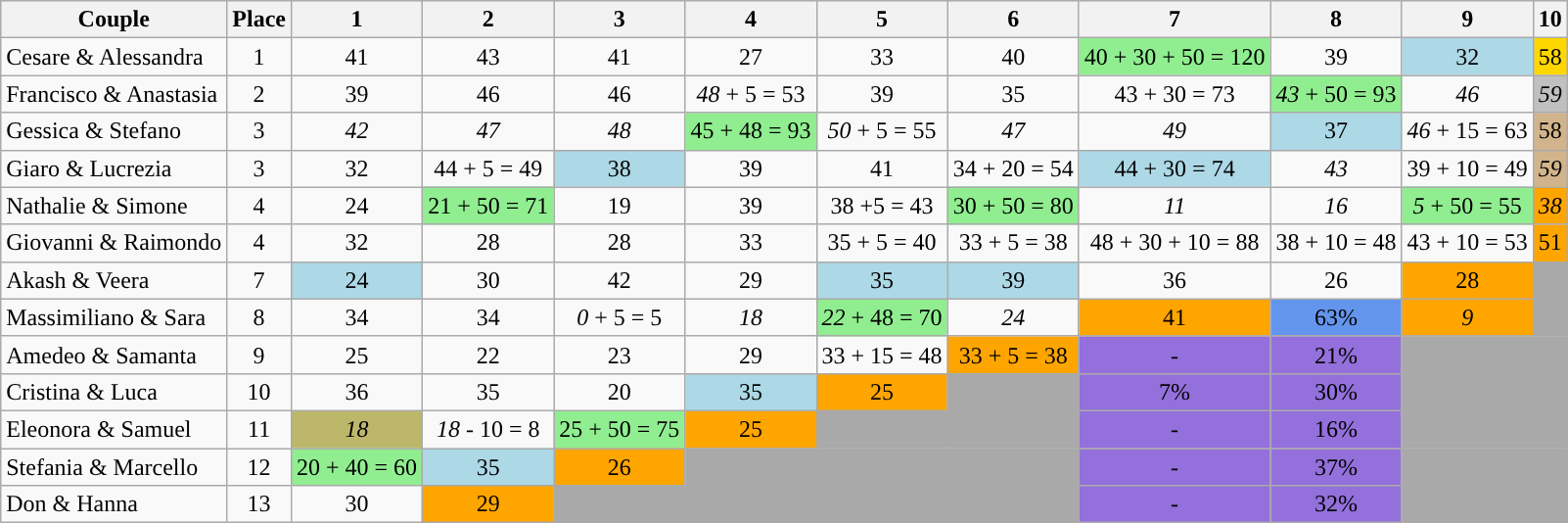<table class="wikitable sortable" style="margin:auto;text-align:center;">
<tr>
<th>Couple</th>
<th>Place</th>
<th>1</th>
<th>2</th>
<th>3</th>
<th>4</th>
<th>5</th>
<th>6</th>
<th>7</th>
<th>8</th>
<th>9</th>
<th>10</th>
</tr>
<tr>
<td style="text-align:left;">Cesare & Alessandra</td>
<td>1</td>
<td>41</td>
<td>43</td>
<td>41</td>
<td>27</td>
<td>33</td>
<td>40</td>
<td style="background:lightgreen;">40 + 30 + 50 = 120</td>
<td>39</td>
<td style="background:lightblue;">32</td>
<td bgcolor="gold">58</td>
</tr>
<tr>
<td style="text-align:left;">Francisco & Anastasia</td>
<td>2</td>
<td>39</td>
<td>46</td>
<td>46</td>
<td><span><em>48</em></span> + 5 = 53</td>
<td>39</td>
<td>35</td>
<td>43 + 30 = 73</td>
<td style="background:lightgreen;"><span><em>43</em></span> + 50 = 93</td>
<td><span><em>46</em></span></td>
<td bgcolor="silver"><span><em>59</em></span></td>
</tr>
<tr>
<td style="text-align:left;">Gessica & Stefano</td>
<td>3</td>
<td><span><em>42</em></span></td>
<td><span><em>47</em></span></td>
<td><span><em>48</em></span></td>
<td style="background:lightgreen;">45 + 48 = 93</td>
<td><span><em>50</em></span> + 5 = 55</td>
<td><span><em>47</em></span></td>
<td><span><em>49</em></span></td>
<td style="background:lightblue;">37</td>
<td><span><em>46</em></span> + 15 = 63</td>
<td bgcolor="tan">58</td>
</tr>
<tr>
<td style="text-align:left;">Giaro & Lucrezia</td>
<td>3</td>
<td>32</td>
<td>44 + 5 = 49</td>
<td style="background:lightblue;">38</td>
<td>39</td>
<td>41</td>
<td>34 + 20 = 54</td>
<td style="background:lightblue;">44 + 30 = 74</td>
<td><span><em>43</em></span></td>
<td>39 + 10 = 49</td>
<td bgcolor="tan"><span><em>59</em></span></td>
</tr>
<tr>
<td style="text-align:left;">Nathalie & Simone</td>
<td>4</td>
<td>24</td>
<td style="background:lightgreen;">21 + 50 = 71</td>
<td>19</td>
<td>39</td>
<td>38 +5 = 43</td>
<td style="background:lightgreen;">30 + 50 = 80</td>
<td><span><em>11</em></span></td>
<td><span><em>16</em></span></td>
<td style="background:lightgreen;"><span><em>5</em></span> + 50 = 55</td>
<td bgcolor="orange"><span><em>38</em></span></td>
</tr>
<tr>
<td style="text-align:left;">Giovanni & Raimondo</td>
<td>4</td>
<td>32</td>
<td>28</td>
<td>28</td>
<td>33</td>
<td>35 + 5 = 40</td>
<td>33 + 5 = 38</td>
<td>48 + 30 + 10 = 88</td>
<td>38 + 10 = 48</td>
<td>43 + 10 = 53</td>
<td bgcolor="orange">51</td>
</tr>
<tr>
<td style="text-align:left;">Akash & Veera</td>
<td>7</td>
<td style="background:lightblue;">24</td>
<td>30</td>
<td>42</td>
<td>29</td>
<td style="background:lightblue;">35</td>
<td style="background:lightblue;">39</td>
<td>36</td>
<td>26</td>
<td bgcolor="orange">28</td>
<td style="background:darkgray;" colspan="1"></td>
</tr>
<tr>
<td style="text-align:left;">Massimiliano & Sara</td>
<td>8</td>
<td>34</td>
<td>34</td>
<td><span><em>0</em></span> + 5 = 5</td>
<td><span><em>18</em></span></td>
<td style="background:lightgreen;"><span><em>22</em></span> + 48 = 70</td>
<td><span><em>24</em></span></td>
<td bgcolor="orange">41</td>
<td style="background:cornflowerblue;">63%</td>
<td bgcolor="orange"><span><em>9</em></span></td>
<td style="background:darkgray;" colspan="1"></td>
</tr>
<tr>
<td style="text-align:left;">Amedeo & Samanta</td>
<td>9</td>
<td>25</td>
<td>22</td>
<td>23</td>
<td>29</td>
<td>33 + 15 = 48</td>
<td bgcolor="orange">33 + 5 = 38</td>
<td bgcolor="mediumpurple">-</td>
<td bgcolor="mediumpurple">21%</td>
<td style="background:darkgray;" colspan="2"></td>
</tr>
<tr>
<td style="text-align:left;">Cristina & Luca</td>
<td>10</td>
<td>36</td>
<td>35</td>
<td>20</td>
<td style="background:lightblue;">35</td>
<td bgcolor="orange">25</td>
<td style="background:darkgray;" colspan="1"></td>
<td bgcolor="mediumpurple">7%</td>
<td bgcolor="mediumpurple">30%</td>
<td style="background:darkgray;" colspan="2"></td>
</tr>
<tr>
<td style="text-align:left;">Eleonora & Samuel</td>
<td>11</td>
<td style="background:darkkhaki"><span><em>18</em></span></td>
<td><span><em>18</em></span> - 10 = 8</td>
<td style="background:lightgreen;">25 + 50 = 75</td>
<td bgcolor="orange">25</td>
<td style="background:darkgray;" colspan="2"></td>
<td bgcolor="mediumpurple">-</td>
<td bgcolor="mediumpurple">16%</td>
<td style="background:darkgray;" colspan="2"></td>
</tr>
<tr>
<td style="text-align:left;">Stefania & Marcello</td>
<td>12</td>
<td style="background:lightgreen;">20 + 40 = 60</td>
<td style="background:lightblue;">35</td>
<td bgcolor="orange">26</td>
<td style="background:darkgray;" colspan="3"></td>
<td bgcolor="mediumpurple">-</td>
<td bgcolor="mediumpurple">37%</td>
<td style="background:darkgray;" colspan="2"></td>
</tr>
<tr>
<td style="text-align:left;">Don & Hanna</td>
<td>13</td>
<td>30</td>
<td bgcolor="orange">29</td>
<td style="background:darkgray;" colspan="4"></td>
<td bgcolor="mediumpurple">-</td>
<td bgcolor="mediumpurple">32%</td>
<td style="background:darkgray;" colspan="2"></td>
</tr>
</table>
